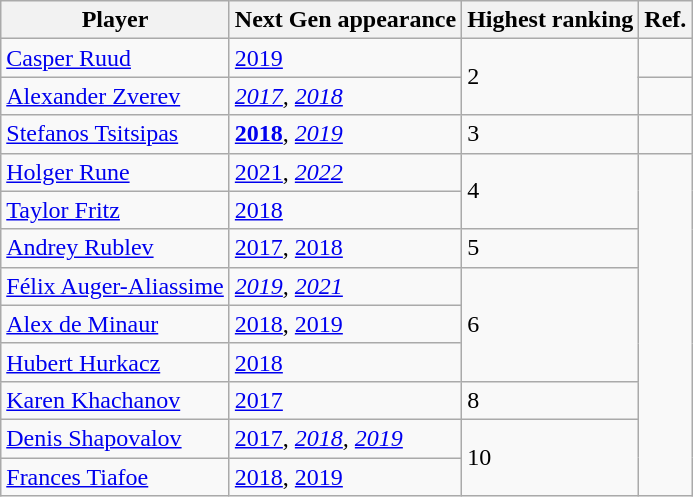<table class="wikitable">
<tr>
<th>Player</th>
<th>Next Gen appearance</th>
<th>Highest ranking</th>
<th>Ref.</th>
</tr>
<tr>
<td> <a href='#'>Casper Ruud</a></td>
<td><a href='#'>2019</a></td>
<td rowspan="2">2</td>
<td></td>
</tr>
<tr>
<td> <a href='#'>Alexander Zverev</a></td>
<td><em><a href='#'>2017</a>, <a href='#'>2018</a></em></td>
<td></td>
</tr>
<tr>
<td> <a href='#'>Stefanos Tsitsipas</a></td>
<td><strong><a href='#'>2018</a></strong>, <em><a href='#'>2019</a></em></td>
<td>3</td>
<td></td>
</tr>
<tr>
<td> <a href='#'>Holger Rune</a></td>
<td><a href='#'>2021</a>, <em><a href='#'>2022</a></em></td>
<td rowspan="2">4</td>
</tr>
<tr>
<td> <a href='#'>Taylor Fritz</a></td>
<td><a href='#'>2018</a></td>
</tr>
<tr>
<td> <a href='#'>Andrey Rublev</a></td>
<td><a href='#'>2017</a>, <a href='#'>2018</a></td>
<td>5</td>
</tr>
<tr>
<td> <a href='#'>Félix Auger-Aliassime</a></td>
<td><em><a href='#'>2019</a>, <a href='#'>2021</a></em></td>
<td rowspan="3">6</td>
</tr>
<tr>
<td> <a href='#'>Alex de Minaur</a></td>
<td><a href='#'>2018</a>, <a href='#'>2019</a></td>
</tr>
<tr>
<td> <a href='#'>Hubert Hurkacz</a></td>
<td><a href='#'>2018</a></td>
</tr>
<tr>
<td> <a href='#'>Karen Khachanov</a></td>
<td><a href='#'>2017</a></td>
<td>8</td>
</tr>
<tr>
<td> <a href='#'>Denis Shapovalov</a></td>
<td><a href='#'>2017</a>, <em><a href='#'>2018</a>, <a href='#'>2019</a></em></td>
<td rowspan="2">10</td>
</tr>
<tr>
<td> <a href='#'>Frances Tiafoe</a></td>
<td><a href='#'>2018</a>, <a href='#'>2019</a></td>
</tr>
</table>
